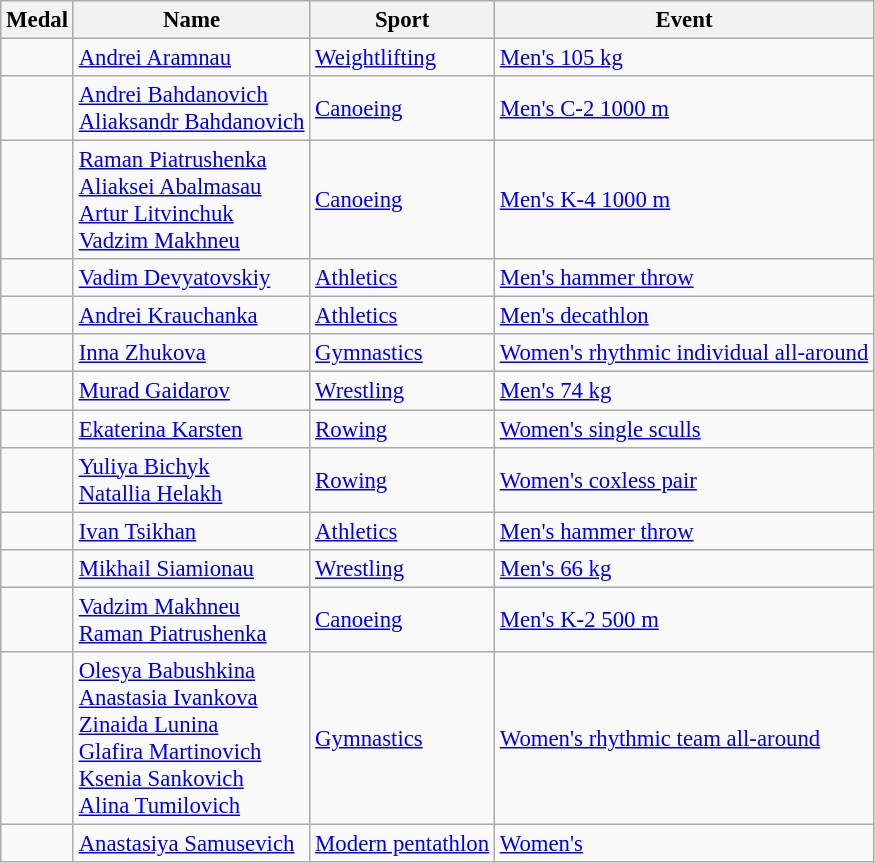<table class="wikitable sortable" style="font-size:95%">
<tr>
<th>Medal</th>
<th>Name</th>
<th>Sport</th>
<th>Event</th>
</tr>
<tr>
<td></td>
<td><a href='#'>Andrei Aramnau</a></td>
<td><a href='#'>Weightlifting</a></td>
<td><a href='#'>Men's 105 kg</a></td>
</tr>
<tr>
<td></td>
<td><a href='#'>Andrei Bahdanovich</a><br><a href='#'>Aliaksandr Bahdanovich</a></td>
<td><a href='#'>Canoeing</a></td>
<td><a href='#'>Men's C-2 1000 m</a></td>
</tr>
<tr>
<td></td>
<td><a href='#'>Raman Piatrushenka</a><br><a href='#'>Aliaksei Abalmasau</a><br><a href='#'>Artur Litvinchuk</a><br><a href='#'>Vadzim Makhneu</a></td>
<td><a href='#'>Canoeing</a></td>
<td><a href='#'>Men's K-4 1000 m</a></td>
</tr>
<tr>
<td></td>
<td><a href='#'>Vadim Devyatovskiy</a></td>
<td><a href='#'>Athletics</a></td>
<td><a href='#'>Men's hammer throw</a></td>
</tr>
<tr>
<td></td>
<td><a href='#'>Andrei Krauchanka</a></td>
<td><a href='#'>Athletics</a></td>
<td><a href='#'>Men's decathlon</a></td>
</tr>
<tr>
<td></td>
<td><a href='#'>Inna Zhukova</a></td>
<td><a href='#'>Gymnastics</a></td>
<td><a href='#'>Women's rhythmic individual all-around</a></td>
</tr>
<tr>
<td></td>
<td><a href='#'>Murad Gaidarov</a></td>
<td><a href='#'>Wrestling</a></td>
<td><a href='#'>Men's 74 kg</a></td>
</tr>
<tr>
<td></td>
<td><a href='#'>Ekaterina Karsten</a></td>
<td><a href='#'>Rowing</a></td>
<td><a href='#'>Women's single sculls</a></td>
</tr>
<tr>
<td></td>
<td><a href='#'>Yuliya Bichyk</a><br><a href='#'>Natallia Helakh</a></td>
<td><a href='#'>Rowing</a></td>
<td><a href='#'>Women's coxless pair</a></td>
</tr>
<tr>
<td></td>
<td><a href='#'>Ivan Tsikhan</a></td>
<td><a href='#'>Athletics</a></td>
<td><a href='#'>Men's hammer throw</a></td>
</tr>
<tr>
<td></td>
<td><a href='#'>Mikhail Siamionau</a></td>
<td><a href='#'>Wrestling</a></td>
<td><a href='#'>Men's 66 kg</a></td>
</tr>
<tr>
<td></td>
<td><a href='#'>Vadzim Makhneu</a><br> <a href='#'>Raman Piatrushenka</a></td>
<td><a href='#'>Canoeing</a></td>
<td><a href='#'>Men's K-2 500 m</a></td>
</tr>
<tr>
<td></td>
<td><a href='#'>Olesya Babushkina</a><br> <a href='#'>Anastasia Ivankova</a><br> <a href='#'>Zinaida Lunina</a><br> <a href='#'>Glafira Martinovich</a><br> <a href='#'>Ksenia Sankovich</a><br> <a href='#'>Alina Tumilovich</a></td>
<td><a href='#'>Gymnastics</a></td>
<td><a href='#'>Women's rhythmic team all-around</a></td>
</tr>
<tr>
<td></td>
<td><a href='#'>Anastasiya Samusevich</a></td>
<td><a href='#'>Modern pentathlon</a></td>
<td><a href='#'>Women's</a></td>
</tr>
</table>
